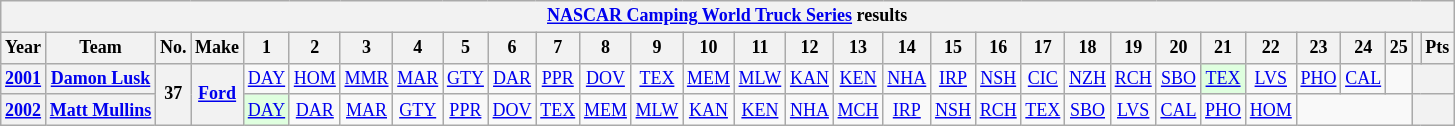<table class="wikitable" style="text-align:center; font-size:75%">
<tr>
<th colspan=45><a href='#'>NASCAR Camping World Truck Series</a> results</th>
</tr>
<tr>
<th>Year</th>
<th>Team</th>
<th>No.</th>
<th>Make</th>
<th>1</th>
<th>2</th>
<th>3</th>
<th>4</th>
<th>5</th>
<th>6</th>
<th>7</th>
<th>8</th>
<th>9</th>
<th>10</th>
<th>11</th>
<th>12</th>
<th>13</th>
<th>14</th>
<th>15</th>
<th>16</th>
<th>17</th>
<th>18</th>
<th>19</th>
<th>20</th>
<th>21</th>
<th>22</th>
<th>23</th>
<th>24</th>
<th>25</th>
<th></th>
<th>Pts</th>
</tr>
<tr>
<th><a href='#'>2001</a></th>
<th><a href='#'>Damon Lusk</a></th>
<th rowspan=2>37</th>
<th rowspan=2><a href='#'>Ford</a></th>
<td><a href='#'>DAY</a></td>
<td><a href='#'>HOM</a></td>
<td><a href='#'>MMR</a></td>
<td><a href='#'>MAR</a></td>
<td><a href='#'>GTY</a></td>
<td><a href='#'>DAR</a></td>
<td><a href='#'>PPR</a></td>
<td><a href='#'>DOV</a></td>
<td><a href='#'>TEX</a></td>
<td><a href='#'>MEM</a></td>
<td><a href='#'>MLW</a></td>
<td><a href='#'>KAN</a></td>
<td><a href='#'>KEN</a></td>
<td><a href='#'>NHA</a></td>
<td><a href='#'>IRP</a></td>
<td><a href='#'>NSH</a></td>
<td><a href='#'>CIC</a></td>
<td><a href='#'>NZH</a></td>
<td><a href='#'>RCH</a></td>
<td><a href='#'>SBO</a></td>
<td style="background:#DFFFDF;"><a href='#'>TEX</a><br></td>
<td><a href='#'>LVS</a></td>
<td><a href='#'>PHO</a></td>
<td><a href='#'>CAL</a></td>
<td></td>
<th colspan=2></th>
</tr>
<tr>
<th><a href='#'>2002</a></th>
<th><a href='#'>Matt Mullins</a></th>
<td style="background:#DFFFDF;"><a href='#'>DAY</a><br></td>
<td><a href='#'>DAR</a></td>
<td><a href='#'>MAR</a></td>
<td><a href='#'>GTY</a></td>
<td><a href='#'>PPR</a></td>
<td><a href='#'>DOV</a></td>
<td><a href='#'>TEX</a></td>
<td><a href='#'>MEM</a></td>
<td><a href='#'>MLW</a></td>
<td><a href='#'>KAN</a></td>
<td><a href='#'>KEN</a></td>
<td><a href='#'>NHA</a></td>
<td><a href='#'>MCH</a></td>
<td><a href='#'>IRP</a></td>
<td><a href='#'>NSH</a></td>
<td><a href='#'>RCH</a></td>
<td><a href='#'>TEX</a></td>
<td><a href='#'>SBO</a></td>
<td><a href='#'>LVS</a></td>
<td><a href='#'>CAL</a></td>
<td><a href='#'>PHO</a></td>
<td><a href='#'>HOM</a></td>
<td colspan=3></td>
<th colspan=2></th>
</tr>
</table>
